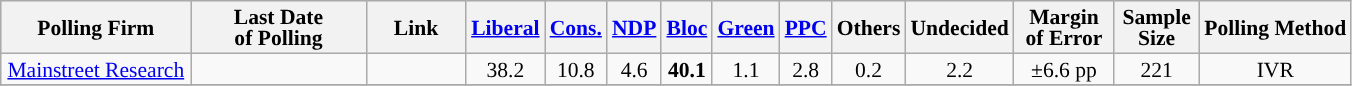<table class="wikitable sortable" style="text-align:center;font-size:90%;line-height:14px;">
<tr style="background:#e9e9e9;">
<th style="width:120px">Polling Firm</th>
<th style="width:110px">Last Date<br>of Polling</th>
<th style="width:60px" class="unsortable">Link</th>
<th style="background-color:"><a href='#'>Liberal</a></th>
<th style="background-color:"><a href='#'>Cons.</a></th>
<th style="background-color:"><a href='#'>NDP</a></th>
<th style="background-color:"><a href='#'>Bloc</a></th>
<th style="background-color:"><a href='#'>Green</a></th>
<th style="background-color:"><a href='#'><span>PPC</span></a></th>
<th style="background-color:">Others</th>
<th style="background-color:">Undecided</th>
<th style="width:60px;" class=unsortable>Margin<br>of Error</th>
<th style="width:50px;" class=unsortable>Sample<br>Size</th>
<th class=unsortable>Polling Method</th>
</tr>
<tr>
<td><a href='#'>Mainstreet Research</a></td>
<td></td>
<td></td>
<td>38.2</td>
<td>10.8</td>
<td>4.6</td>
<td style="background-color:"><strong>40.1</strong></td>
<td>1.1</td>
<td>2.8</td>
<td>0.2</td>
<td>2.2</td>
<td>±6.6 pp</td>
<td>221</td>
<td>IVR</td>
</tr>
<tr>
</tr>
</table>
